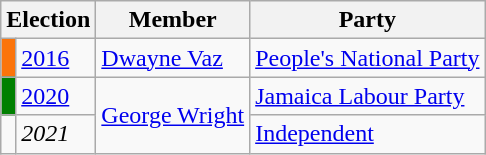<table class="wikitable">
<tr>
<th colspan="2">Election</th>
<th>Member</th>
<th>Party</th>
</tr>
<tr>
<td style="background-color: #fb740a"></td>
<td><a href='#'>2016</a></td>
<td><a href='#'>Dwayne Vaz</a></td>
<td><a href='#'>People's National Party</a></td>
</tr>
<tr>
<td style="background-color: green"></td>
<td><a href='#'>2020</a></td>
<td rowspan="2"><a href='#'>George Wright</a></td>
<td><a href='#'>Jamaica Labour Party</a></td>
</tr>
<tr>
<td></td>
<td><em>2021</em></td>
<td><a href='#'>Independent</a></td>
</tr>
</table>
